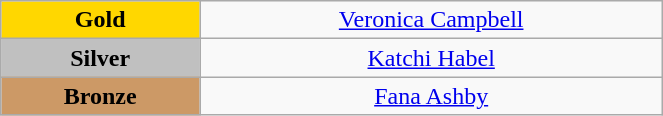<table class="wikitable" style="text-align:center; " width="35%">
<tr>
<td bgcolor="gold"><strong>Gold</strong></td>
<td><a href='#'>Veronica Campbell</a><br>  <small><em></em></small></td>
</tr>
<tr>
<td bgcolor="silver"><strong>Silver</strong></td>
<td><a href='#'>Katchi Habel</a><br>  <small><em></em></small></td>
</tr>
<tr>
<td bgcolor="CC9966"><strong>Bronze</strong></td>
<td><a href='#'>Fana Ashby</a><br>  <small><em></em></small></td>
</tr>
</table>
